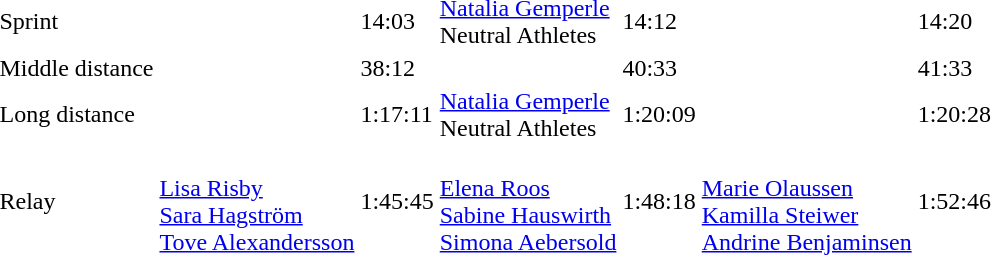<table>
<tr>
<td>Sprint</td>
<td></td>
<td>14:03</td>
<td><a href='#'>Natalia Gemperle</a><br>Neutral Athletes</td>
<td>14:12</td>
<td></td>
<td>14:20</td>
</tr>
<tr>
<td>Middle distance</td>
<td></td>
<td>38:12</td>
<td></td>
<td>40:33</td>
<td></td>
<td>41:33</td>
</tr>
<tr>
<td>Long distance</td>
<td></td>
<td>1:17:11</td>
<td><a href='#'>Natalia Gemperle</a><br>Neutral Athletes</td>
<td>1:20:09</td>
<td></td>
<td>1:20:28</td>
</tr>
<tr>
<td>Relay</td>
<td><br><a href='#'>Lisa Risby</a><br><a href='#'>Sara Hagström</a><br><a href='#'>Tove Alexandersson</a></td>
<td>1:45:45</td>
<td><br><a href='#'>Elena Roos</a><br><a href='#'>Sabine Hauswirth</a><br><a href='#'>Simona Aebersold</a></td>
<td>1:48:18</td>
<td><br><a href='#'>Marie Olaussen</a><br><a href='#'>Kamilla Steiwer</a><br><a href='#'>Andrine Benjaminsen</a></td>
<td>1:52:46</td>
</tr>
</table>
